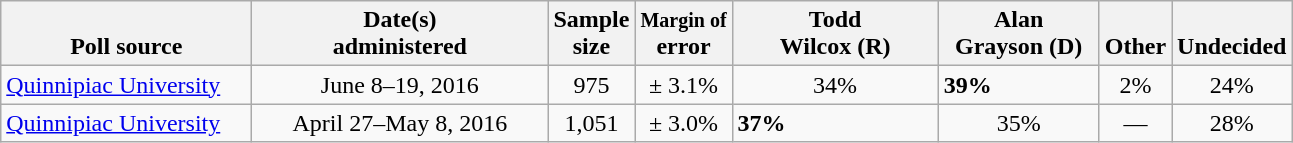<table class="wikitable">
<tr valign= bottom>
<th style="width:160px;">Poll source</th>
<th style="width:190px;">Date(s)<br>administered</th>
<th class=small>Sample<br>size</th>
<th><small>Margin of</small><br>error</th>
<th style="width:130px;">Todd<br>Wilcox (R)</th>
<th style="width:100px;">Alan<br>Grayson (D)</th>
<th>Other</th>
<th>Undecided</th>
</tr>
<tr>
<td><a href='#'>Quinnipiac University</a></td>
<td align=center>June 8–19, 2016</td>
<td align=center>975</td>
<td align=center>± 3.1%</td>
<td align=center>34%</td>
<td><strong>39%</strong></td>
<td align=center>2%</td>
<td align=center>24%</td>
</tr>
<tr>
<td><a href='#'>Quinnipiac University</a></td>
<td align=center>April 27–May 8, 2016</td>
<td align=center>1,051</td>
<td align=center>± 3.0%</td>
<td><strong>37%</strong></td>
<td align=center>35%</td>
<td align=center>—</td>
<td align=center>28%</td>
</tr>
</table>
